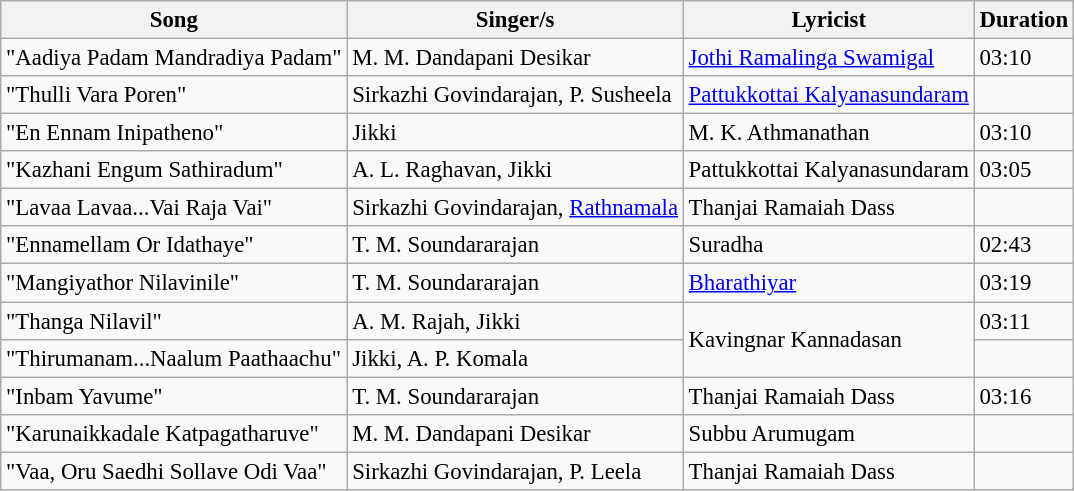<table class="wikitable" style="font-size:95%;">
<tr>
<th>Song</th>
<th>Singer/s</th>
<th>Lyricist</th>
<th>Duration</th>
</tr>
<tr>
<td>"Aadiya Padam Mandradiya Padam"</td>
<td>M. M. Dandapani Desikar</td>
<td><a href='#'>Jothi Ramalinga Swamigal</a></td>
<td>03:10</td>
</tr>
<tr>
<td>"Thulli Vara Poren"</td>
<td>Sirkazhi Govindarajan, P. Susheela</td>
<td><a href='#'>Pattukkottai Kalyanasundaram</a></td>
<td></td>
</tr>
<tr>
<td>"En Ennam Inipatheno"</td>
<td>Jikki</td>
<td>M. K. Athmanathan</td>
<td>03:10</td>
</tr>
<tr>
<td>"Kazhani Engum Sathiradum"</td>
<td>A. L. Raghavan, Jikki</td>
<td>Pattukkottai Kalyanasundaram</td>
<td>03:05</td>
</tr>
<tr>
<td>"Lavaa Lavaa...Vai Raja Vai"</td>
<td>Sirkazhi Govindarajan, <a href='#'>Rathnamala</a></td>
<td>Thanjai Ramaiah Dass</td>
<td></td>
</tr>
<tr>
<td>"Ennamellam Or Idathaye"</td>
<td>T. M. Soundararajan</td>
<td>Suradha</td>
<td>02:43</td>
</tr>
<tr>
<td>"Mangiyathor Nilavinile"</td>
<td>T. M. Soundararajan</td>
<td><a href='#'>Bharathiyar</a></td>
<td>03:19</td>
</tr>
<tr>
<td>"Thanga Nilavil"</td>
<td>A. M. Rajah, Jikki</td>
<td rowspan=2>Kavingnar Kannadasan</td>
<td>03:11</td>
</tr>
<tr>
<td>"Thirumanam...Naalum Paathaachu"</td>
<td>Jikki, A. P. Komala</td>
<td></td>
</tr>
<tr>
<td>"Inbam Yavume"</td>
<td>T. M. Soundararajan</td>
<td>Thanjai Ramaiah Dass</td>
<td>03:16</td>
</tr>
<tr>
<td>"Karunaikkadale Katpagatharuve"</td>
<td>M. M. Dandapani Desikar</td>
<td>Subbu Arumugam</td>
<td></td>
</tr>
<tr>
<td>"Vaa, Oru Saedhi Sollave Odi Vaa"</td>
<td>Sirkazhi Govindarajan, P. Leela</td>
<td>Thanjai Ramaiah Dass</td>
<td></td>
</tr>
</table>
